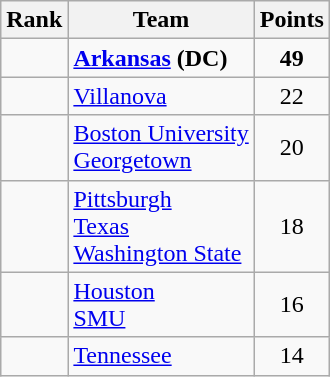<table class="wikitable sortable" style="text-align:center">
<tr>
<th>Rank</th>
<th>Team</th>
<th>Points</th>
</tr>
<tr>
<td></td>
<td align="left"><strong><a href='#'>Arkansas</a></strong> <strong>(DC)</strong></td>
<td><strong>49</strong></td>
</tr>
<tr>
<td></td>
<td align="left"><a href='#'>Villanova</a></td>
<td>22</td>
</tr>
<tr>
<td></td>
<td align="left"><a href='#'>Boston University</a><br><a href='#'>Georgetown</a></td>
<td>20</td>
</tr>
<tr>
<td></td>
<td align="left"><a href='#'>Pittsburgh</a><br><a href='#'>Texas</a><br><a href='#'>Washington State</a></td>
<td>18</td>
</tr>
<tr>
<td></td>
<td align="left"><a href='#'>Houston</a><br><a href='#'>SMU</a></td>
<td>16</td>
</tr>
<tr>
<td></td>
<td align="left"><a href='#'>Tennessee</a></td>
<td>14</td>
</tr>
</table>
